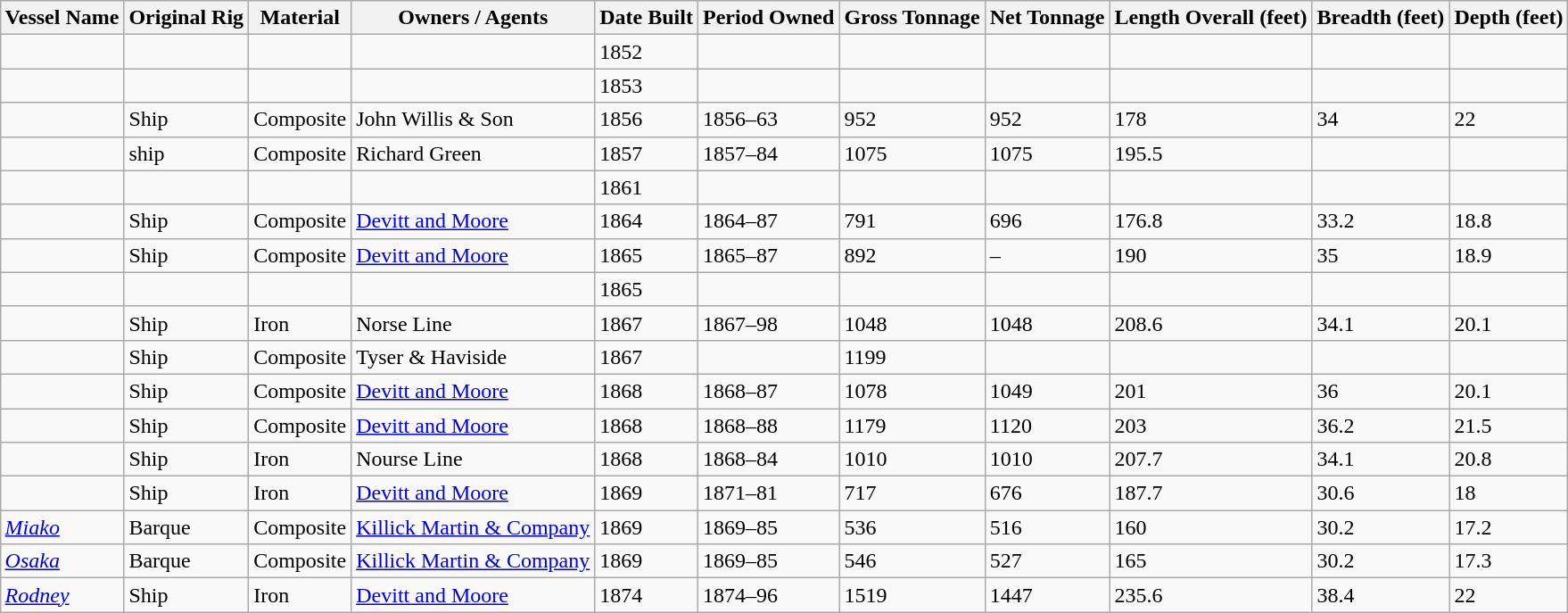<table class="sortable wikitable" style="margin:auto;">
<tr>
<th>Vessel Name</th>
<th>Original Rig</th>
<th>Material</th>
<th>Owners / Agents</th>
<th>Date Built</th>
<th>Period Owned</th>
<th>Gross Tonnage</th>
<th>Net Tonnage</th>
<th>Length Overall (feet)</th>
<th>Breadth (feet)</th>
<th>Depth (feet)</th>
</tr>
<tr>
<td></td>
<td></td>
<td></td>
<td></td>
<td>1852</td>
<td></td>
<td></td>
<td></td>
<td></td>
<td></td>
<td></td>
</tr>
<tr>
<td></td>
<td></td>
<td></td>
<td></td>
<td>1853</td>
<td></td>
<td></td>
<td></td>
<td></td>
<td></td>
<td></td>
</tr>
<tr>
<td></td>
<td>Ship</td>
<td>Composite</td>
<td>John Willis & Son</td>
<td>1856</td>
<td>1856–63</td>
<td>952</td>
<td>952</td>
<td>178</td>
<td>34</td>
<td>22</td>
</tr>
<tr>
<td></td>
<td>ship</td>
<td>Composite</td>
<td>Richard Green</td>
<td>1857</td>
<td>1857–84</td>
<td>1075</td>
<td>1075</td>
<td>195.5</td>
<td></td>
<td></td>
</tr>
<tr>
<td></td>
<td></td>
<td></td>
<td></td>
<td>1861</td>
<td></td>
<td></td>
<td></td>
<td></td>
<td></td>
<td></td>
</tr>
<tr>
<td></td>
<td>Ship</td>
<td>Composite</td>
<td><a href='#'>Devitt and Moore</a></td>
<td>1864</td>
<td>1864–87</td>
<td>791</td>
<td>696</td>
<td>176.8</td>
<td>33.2</td>
<td>18.8</td>
</tr>
<tr>
<td></td>
<td>Ship</td>
<td>Composite</td>
<td><a href='#'>Devitt and Moore</a></td>
<td>1865</td>
<td>1865–87</td>
<td>892</td>
<td>–</td>
<td>190</td>
<td>35</td>
<td>18.9</td>
</tr>
<tr>
<td></td>
<td></td>
<td></td>
<td></td>
<td>1865</td>
<td></td>
<td></td>
<td></td>
<td></td>
<td></td>
<td></td>
</tr>
<tr>
<td></td>
<td>Ship</td>
<td>Iron</td>
<td>Norse Line</td>
<td>1867</td>
<td>1867–98</td>
<td>1048</td>
<td>1048</td>
<td>208.6</td>
<td>34.1</td>
<td>20.1</td>
</tr>
<tr>
<td></td>
<td>Ship</td>
<td>Composite</td>
<td>Tyser & Haviside</td>
<td>1867</td>
<td></td>
<td>1199</td>
<td></td>
<td></td>
<td></td>
<td></td>
</tr>
<tr>
<td></td>
<td>Ship</td>
<td>Composite</td>
<td><a href='#'>Devitt and Moore</a></td>
<td>1868</td>
<td>1868–87</td>
<td>1078</td>
<td>1049</td>
<td>201</td>
<td>36</td>
<td>20.1</td>
</tr>
<tr>
<td></td>
<td>Ship</td>
<td>Composite</td>
<td><a href='#'>Devitt and Moore</a></td>
<td>1868</td>
<td>1868–88</td>
<td>1179</td>
<td>1120</td>
<td>203</td>
<td>36.2</td>
<td>21.5</td>
</tr>
<tr>
<td></td>
<td>Ship</td>
<td>Iron</td>
<td>Nourse Line</td>
<td>1868</td>
<td>1868–84</td>
<td>1010</td>
<td>1010</td>
<td>207.7</td>
<td>34.1</td>
<td>20.8</td>
</tr>
<tr>
<td></td>
<td>Ship</td>
<td>Iron</td>
<td><a href='#'>Devitt and Moore</a></td>
<td>1869</td>
<td>1871–81</td>
<td>717</td>
<td>676</td>
<td>187.7</td>
<td>30.6</td>
<td>18</td>
</tr>
<tr>
<td><em><a href='#'>Miako</a></em></td>
<td>Barque</td>
<td>Composite</td>
<td><a href='#'>Killick Martin & Company</a></td>
<td>1869</td>
<td>1869–85</td>
<td>536</td>
<td>516</td>
<td>160</td>
<td>30.2</td>
<td>17.2</td>
</tr>
<tr>
<td><a href='#'><em>Osaka</em></a></td>
<td>Barque</td>
<td>Composite</td>
<td><a href='#'>Killick Martin & Company</a></td>
<td>1869</td>
<td>1869–85</td>
<td>546</td>
<td>527</td>
<td>165</td>
<td>30.2</td>
<td>17.3</td>
</tr>
<tr>
<td><a href='#'><em>Rodney</em></a></td>
<td>Ship</td>
<td>Iron</td>
<td><a href='#'>Devitt and Moore</a></td>
<td>1874</td>
<td>1874–96</td>
<td>1519</td>
<td>1447</td>
<td>235.6</td>
<td>38.4</td>
<td>22</td>
</tr>
</table>
